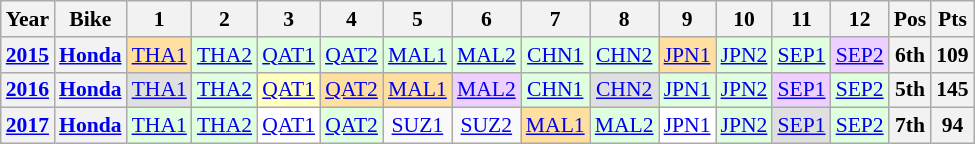<table class="wikitable" style="text-align:center; font-size:90%">
<tr>
<th>Year</th>
<th>Bike</th>
<th>1</th>
<th>2</th>
<th>3</th>
<th>4</th>
<th>5</th>
<th>6</th>
<th>7</th>
<th>8</th>
<th>9</th>
<th>10</th>
<th>11</th>
<th>12</th>
<th>Pos</th>
<th>Pts</th>
</tr>
<tr>
<th><a href='#'>2015</a></th>
<th><a href='#'>Honda</a></th>
<td style="background:#ffdf9f;"><a href='#'>THA1</a><br></td>
<td style="background:#dfffdf;"><a href='#'>THA2</a><br></td>
<td style="background:#dfffdf;"><a href='#'>QAT1</a><br></td>
<td style="background:#dfffdf;"><a href='#'>QAT2</a><br></td>
<td style="background:#dfffdf;"><a href='#'>MAL1</a><br></td>
<td style="background:#dfffdf;"><a href='#'>MAL2</a><br></td>
<td style="background:#dfffdf;"><a href='#'>CHN1</a><br></td>
<td style="background:#dfffdf;"><a href='#'>CHN2</a><br></td>
<td style="background:#ffdf9f;"><a href='#'>JPN1</a><br></td>
<td style="background:#dfffdf;"><a href='#'>JPN2</a><br></td>
<td style="background:#dfffdf;"><a href='#'>SEP1</a><br></td>
<td style="background:#efcfff;"><a href='#'>SEP2</a><br></td>
<th style="background:#;">6th</th>
<th style="background:#;">109</th>
</tr>
<tr>
<th><a href='#'>2016</a></th>
<th><a href='#'>Honda</a></th>
<td style="background:#dfdfdf;"><a href='#'>THA1</a><br></td>
<td style="background:#dfffdf;"><a href='#'>THA2</a><br></td>
<td style="background:#ffffbf;"><a href='#'>QAT1</a><br></td>
<td style="background:#ffdf9f;"><a href='#'>QAT2</a><br></td>
<td style="background:#ffdf9f;"><a href='#'>MAL1</a><br></td>
<td style="background:#efcfff;"><a href='#'>MAL2</a><br></td>
<td style="background:#dfffdf;"><a href='#'>CHN1</a><br></td>
<td style="background:#dfdfdf;"><a href='#'>CHN2</a><br></td>
<td style="background:#dfffdf;"><a href='#'>JPN1</a><br></td>
<td style="background:#dfffdf;"><a href='#'>JPN2</a><br></td>
<td style="background:#efcfff;"><a href='#'>SEP1</a><br></td>
<td style="background:#dfffdf;"><a href='#'>SEP2</a><br></td>
<th style="background:#;">5th</th>
<th style="background:#;">145</th>
</tr>
<tr>
<th><a href='#'>2017</a></th>
<th><a href='#'>Honda</a></th>
<td style="background:#dfffdf;"><a href='#'>THA1</a><br></td>
<td style="background:#dfffdf;"><a href='#'>THA2</a><br></td>
<td style="background:#ffffff;"><a href='#'>QAT1</a><br></td>
<td style="background:#dfffdf;"><a href='#'>QAT2</a><br></td>
<td style="background:#;"><a href='#'>SUZ1</a><br></td>
<td style="background:#;"><a href='#'>SUZ2</a><br></td>
<td style="background:#ffdf9f;"><a href='#'>MAL1</a><br></td>
<td style="background:#dfffdf;"><a href='#'>MAL2</a><br></td>
<td style="background:#ffffff;"><a href='#'>JPN1</a><br></td>
<td style="background:#dfffdf;"><a href='#'>JPN2</a><br></td>
<td style="background:#dfdfdf;"><a href='#'>SEP1</a><br></td>
<td style="background:#dfffdf;"><a href='#'>SEP2</a><br></td>
<th style="background:#;">7th</th>
<th style="background:#;">94</th>
</tr>
</table>
